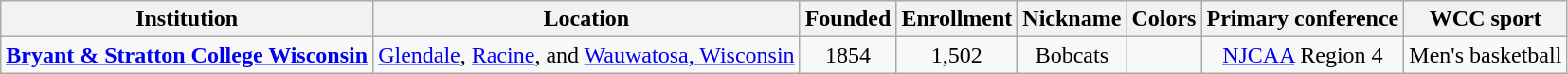<table class="wikitable sortable">
<tr>
<th>Institution</th>
<th>Location</th>
<th>Founded</th>
<th>Enrollment</th>
<th>Nickname</th>
<th>Colors</th>
<th>Primary conference</th>
<th>WCC sport</th>
</tr>
<tr style="text-align:center">
<td><strong><a href='#'>Bryant & Stratton College Wisconsin</a></strong></td>
<td><a href='#'>Glendale</a>, <a href='#'>Racine</a>, and <a href='#'>Wauwatosa, Wisconsin</a></td>
<td>1854</td>
<td>1,502</td>
<td>Bobcats</td>
<td></td>
<td><a href='#'>NJCAA</a> Region 4</td>
<td>Men's basketball</td>
</tr>
</table>
